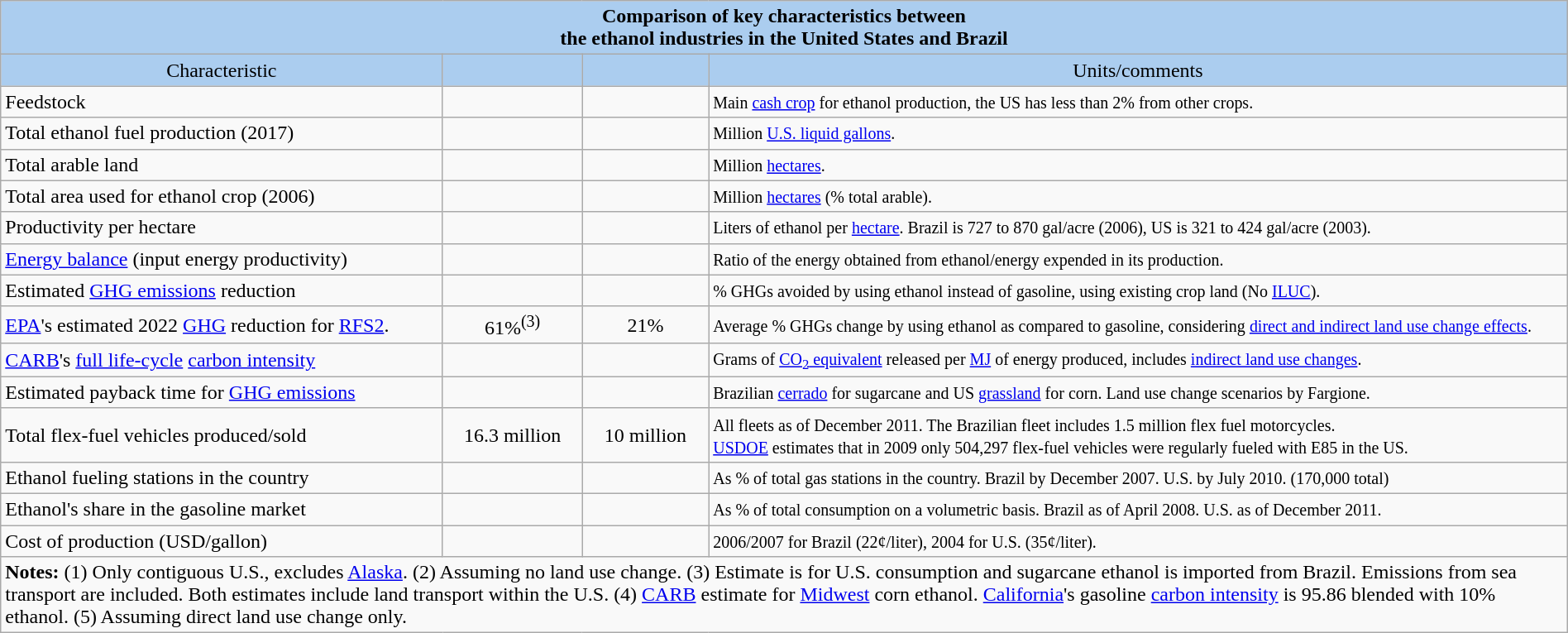<table class="wikitable" style="margin: 1em auto 1em auto">
<tr>
<th colspan="4"  style="text-align:center; background:#abcdef;">Comparison of key characteristics between <br> the ethanol industries in the United States and Brazil</th>
</tr>
<tr style="text-align:center; background:#abcdef;">
<td>Characteristic</td>
<td></td>
<td></td>
<td>Units/comments</td>
</tr>
<tr>
<td>Feedstock</td>
<td></td>
<td></td>
<td><small>Main <a href='#'>cash crop</a> for ethanol production, the US has less than 2% from other crops.</small></td>
</tr>
<tr>
<td>Total ethanol fuel production (2017)</td>
<td></td>
<td></td>
<td><small>Million <a href='#'>U.S. liquid gallons</a>. </small></td>
</tr>
<tr>
<td>Total arable land</td>
<td></td>
<td></td>
<td><small>Million <a href='#'>hectares</a>.</small></td>
</tr>
<tr>
<td>Total area used for ethanol crop (2006)</td>
<td></td>
<td></td>
<td><small>Million <a href='#'>hectares</a> (% total arable).</small></td>
</tr>
<tr>
<td>Productivity per hectare</td>
<td></td>
<td></td>
<td><small>Liters of ethanol per <a href='#'>hectare</a>. Brazil is 727 to 870 gal/acre (2006), US is 321 to 424 gal/acre (2003).</small></td>
</tr>
<tr>
<td><a href='#'>Energy balance</a> (input energy productivity)</td>
<td></td>
<td></td>
<td><small>Ratio of the energy obtained from ethanol/energy expended in its production.</small></td>
</tr>
<tr>
<td>Estimated <a href='#'>GHG emissions</a> reduction</td>
<td></td>
<td></td>
<td><small>% GHGs avoided by using ethanol instead of gasoline, using existing crop land (No <a href='#'>ILUC</a>).</small></td>
</tr>
<tr>
<td><a href='#'>EPA</a>'s estimated 2022 <a href='#'>GHG</a> reduction for <a href='#'>RFS2</a>.</td>
<td align=center>61%<sup>(3)</sup></td>
<td align=center>21%</td>
<td><small>Average % GHGs change by using ethanol as compared to gasoline, considering <a href='#'>direct and indirect land use change effects</a>.</small></td>
</tr>
<tr>
<td><a href='#'>CARB</a>'s <a href='#'>full life-cycle</a> <a href='#'>carbon intensity</a></td>
<td></td>
<td></td>
<td><small>Grams of <a href='#'>CO<sub>2</sub> equivalent</a> released per <a href='#'>MJ</a> of energy produced, includes <a href='#'>indirect land use changes</a>.</small></td>
</tr>
<tr>
<td>Estimated payback time for <a href='#'>GHG emissions</a></td>
<td></td>
<td></td>
<td><small>Brazilian <a href='#'>cerrado</a> for sugarcane and US <a href='#'>grassland</a> for corn. Land use change scenarios by Fargione.</small></td>
</tr>
<tr>
<td>Total flex-fuel vehicles produced/sold</td>
<td style="text-align:center;">16.3 million</td>
<td style="text-align:center;">10 million</td>
<td><small>All fleets as of December 2011. The Brazilian fleet includes 1.5 million flex fuel motorcycles.<br> <a href='#'>USDOE</a> estimates that in 2009 only 504,297 flex-fuel vehicles were regularly fueled with E85 in the US.</small></td>
</tr>
<tr>
<td>Ethanol fueling stations in the country</td>
<td></td>
<td></td>
<td><small>As % of total gas stations in the country. Brazil by December 2007. U.S. by July 2010. (170,000 total)</small></td>
</tr>
<tr>
<td>Ethanol's share in the gasoline market</td>
<td></td>
<td></td>
<td><small>As % of total consumption on a volumetric basis. Brazil as of April 2008. U.S. as of December 2011.</small></td>
</tr>
<tr>
<td>Cost of production (USD/gallon)</td>
<td></td>
<td></td>
<td><small>2006/2007 for Brazil (22¢/liter), 2004 for U.S. (35¢/liter).</small></td>
</tr>
<tr>
<td colspan="4" style="text-align:left;"><strong>Notes:</strong> (1) Only contiguous U.S., excludes <a href='#'>Alaska</a>. (2) Assuming no land use change. (3) Estimate is for U.S. consumption and sugarcane ethanol is imported from Brazil. Emissions from sea transport are included. Both estimates include land transport within the U.S. (4) <a href='#'>CARB</a> estimate for <a href='#'>Midwest</a> corn ethanol. <a href='#'>California</a>'s gasoline <a href='#'>carbon intensity</a> is 95.86 blended with 10% ethanol. (5) Assuming direct land use change only.</td>
</tr>
</table>
